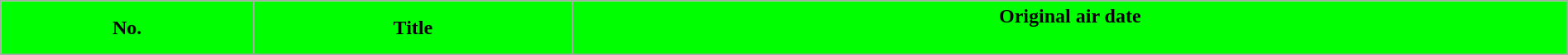<table class="wikitable plainrowheaders" style="width: 100%;">
<tr>
<th style="background:#00ff00">No.</th>
<th style="background:#00ff00">Title</th>
<th style="background:#00ff00">Original air date<br><br>











</th>
</tr>
</table>
